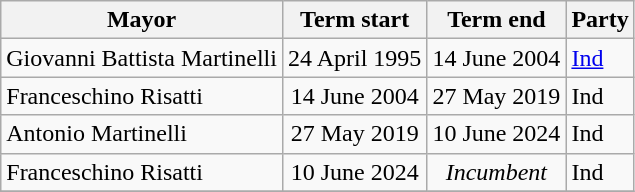<table class="wikitable">
<tr>
<th>Mayor</th>
<th>Term start</th>
<th>Term end</th>
<th>Party</th>
</tr>
<tr>
<td>Giovanni Battista Martinelli</td>
<td align=center>24 April 1995</td>
<td align=center>14 June 2004</td>
<td><a href='#'>Ind</a></td>
</tr>
<tr>
<td>Franceschino Risatti</td>
<td align=center>14 June 2004</td>
<td align=center>27 May 2019</td>
<td>Ind</td>
</tr>
<tr>
<td>Antonio Martinelli</td>
<td align=center>27 May 2019</td>
<td align=center>10 June 2024</td>
<td>Ind</td>
</tr>
<tr>
<td>Franceschino Risatti</td>
<td align=center>10 June 2024</td>
<td align=center><em>Incumbent</em></td>
<td>Ind</td>
</tr>
<tr>
</tr>
</table>
